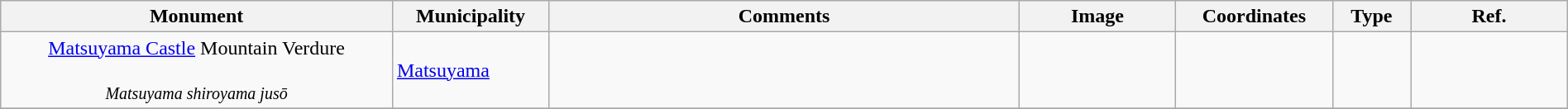<table class="wikitable sortable"  style="width:100%;">
<tr>
<th width="25%" align="left">Monument</th>
<th width="10%" align="left">Municipality</th>
<th width="30%" align="left" class="unsortable">Comments</th>
<th width="10%" align="left" class="unsortable">Image</th>
<th width="10%" align="left" class="unsortable">Coordinates</th>
<th width="5%" align="left">Type</th>
<th width="10%" align="left" class="unsortable">Ref.</th>
</tr>
<tr>
<td align="center"><a href='#'>Matsuyama Castle</a> Mountain Verdure<br><br><small><em>Matsuyama shiroyama jusō</em></small></td>
<td><a href='#'>Matsuyama</a></td>
<td></td>
<td></td>
<td></td>
<td></td>
<td></td>
</tr>
<tr>
</tr>
</table>
